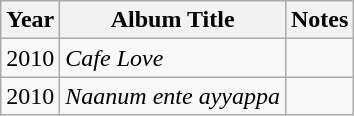<table class="wikitable sortable">
<tr>
<th>Year</th>
<th>Album Title</th>
<th>Notes</th>
</tr>
<tr>
<td>2010</td>
<td><em>Cafe Love</em></td>
<td></td>
</tr>
<tr>
<td>2010</td>
<td><em>Naanum ente ayyappa</em></td>
<td></td>
</tr>
</table>
